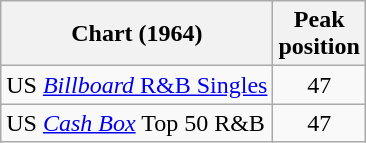<table class="wikitable">
<tr>
<th>Chart (1964)</th>
<th>Peak<br>position</th>
</tr>
<tr>
<td>US <a href='#'><em>Billboard</em> R&B Singles</a></td>
<td align="center">47</td>
</tr>
<tr>
<td>US <em><a href='#'>Cash Box</a></em> Top 50 R&B</td>
<td align="center">47</td>
</tr>
</table>
